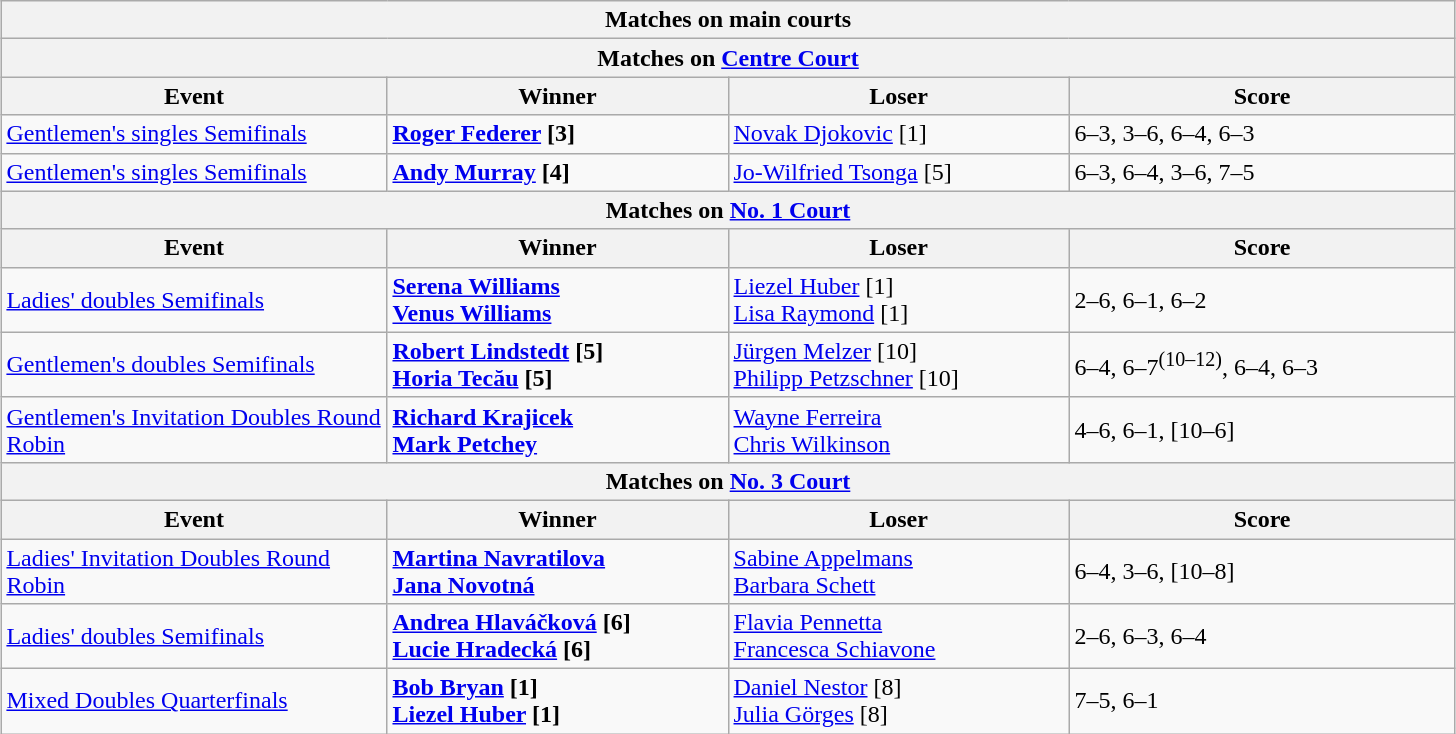<table class="wikitable collapsible uncollapsed" style="margin:auto;">
<tr>
<th colspan="4" style="white-space:nowrap;">Matches on main courts</th>
</tr>
<tr>
<th colspan="4">Matches on <a href='#'>Centre Court</a></th>
</tr>
<tr>
<th width=220>Event</th>
<th width=220>Winner</th>
<th width=220>Loser</th>
<th width=250>Score</th>
</tr>
<tr>
<td><a href='#'>Gentlemen's singles Semifinals</a></td>
<td> <strong><a href='#'>Roger Federer</a> [3]</strong></td>
<td> <a href='#'>Novak Djokovic</a> [1]</td>
<td>6–3, 3–6, 6–4, 6–3</td>
</tr>
<tr>
<td><a href='#'>Gentlemen's singles Semifinals</a></td>
<td> <strong><a href='#'>Andy Murray</a> [4]</strong></td>
<td> <a href='#'>Jo-Wilfried Tsonga</a> [5]</td>
<td>6–3, 6–4, 3–6, 7–5</td>
</tr>
<tr>
<th colspan="4">Matches on <a href='#'>No. 1 Court</a></th>
</tr>
<tr>
<th width=220>Event</th>
<th width=220>Winner</th>
<th width=220>Loser</th>
<th width=250>Score</th>
</tr>
<tr>
<td><a href='#'>Ladies' doubles Semifinals</a></td>
<td> <strong><a href='#'>Serena Williams</a></strong><br> <strong><a href='#'>Venus Williams</a></strong></td>
<td> <a href='#'>Liezel Huber</a> [1] <br> <a href='#'>Lisa Raymond</a> [1]</td>
<td>2–6, 6–1, 6–2</td>
</tr>
<tr>
<td><a href='#'>Gentlemen's doubles Semifinals</a></td>
<td> <strong><a href='#'>Robert Lindstedt</a> [5]</strong><br> <strong><a href='#'>Horia Tecău</a> [5]</strong></td>
<td> <a href='#'>Jürgen Melzer</a> [10]<br> <a href='#'>Philipp Petzschner</a> [10]</td>
<td>6–4, 6–7<sup>(10–12)</sup>, 6–4, 6–3</td>
</tr>
<tr>
<td><a href='#'>Gentlemen's Invitation Doubles Round Robin</a></td>
<td> <strong><a href='#'>Richard Krajicek</a></strong><br> <strong><a href='#'>Mark Petchey</a></strong></td>
<td> <a href='#'>Wayne Ferreira</a><br> <a href='#'>Chris Wilkinson</a></td>
<td>4–6, 6–1, [10–6]</td>
</tr>
<tr>
<th colspan="4">Matches on <a href='#'>No. 3 Court</a></th>
</tr>
<tr>
<th width=250>Event</th>
<th width=220>Winner</th>
<th width=220>Loser</th>
<th width=220>Score</th>
</tr>
<tr>
<td><a href='#'>Ladies' Invitation Doubles Round Robin</a></td>
<td> <strong><a href='#'>Martina Navratilova</a></strong><br> <strong><a href='#'>Jana Novotná</a></strong></td>
<td> <a href='#'>Sabine Appelmans</a><br> <a href='#'>Barbara Schett</a></td>
<td>6–4, 3–6, [10–8]</td>
</tr>
<tr>
<td><a href='#'>Ladies' doubles Semifinals</a></td>
<td> <strong><a href='#'>Andrea Hlaváčková</a> [6]</strong><br> <strong><a href='#'>Lucie Hradecká</a> [6]</strong></td>
<td> <a href='#'>Flavia Pennetta</a><br> <a href='#'>Francesca Schiavone</a></td>
<td>2–6, 6–3, 6–4</td>
</tr>
<tr>
<td><a href='#'>Mixed Doubles Quarterfinals</a></td>
<td> <strong><a href='#'>Bob Bryan</a> [1]</strong><br> <strong><a href='#'>Liezel Huber</a> [1]</strong></td>
<td> <a href='#'>Daniel Nestor</a> [8]<br> <a href='#'>Julia Görges</a> [8]</td>
<td>7–5, 6–1</td>
</tr>
</table>
